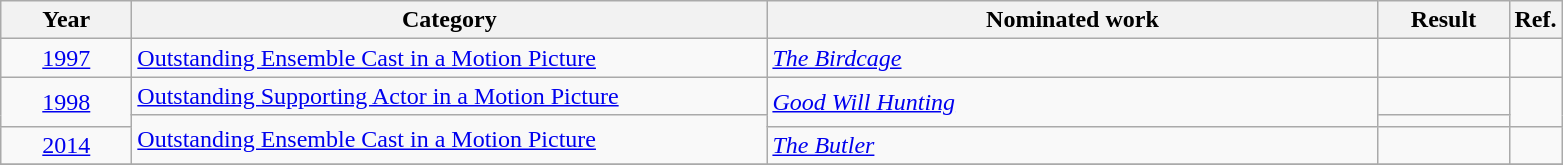<table class=wikitable>
<tr>
<th scope="col" style="width:5em;">Year</th>
<th scope="col" style="width:26em;">Category</th>
<th scope="col" style="width:25em;">Nominated work</th>
<th scope="col" style="width:5em;">Result</th>
<th>Ref.</th>
</tr>
<tr>
<td style="text-align:center;"><a href='#'>1997</a></td>
<td><a href='#'>Outstanding Ensemble Cast in a Motion Picture</a></td>
<td><em><a href='#'>The Birdcage</a></em></td>
<td></td>
<td style="text-align:center;"></td>
</tr>
<tr>
<td style="text-align:center;", rowspan=2><a href='#'>1998</a></td>
<td><a href='#'>Outstanding Supporting Actor in a Motion Picture</a></td>
<td rowspan=2><em><a href='#'>Good Will Hunting</a></em></td>
<td></td>
<td style="text-align:center;", rowspan=2></td>
</tr>
<tr>
<td rowspan=2><a href='#'>Outstanding Ensemble Cast in a Motion Picture</a></td>
<td></td>
</tr>
<tr>
<td style="text-align:center;"><a href='#'>2014</a></td>
<td><em><a href='#'>The Butler</a></em></td>
<td></td>
<td style="text-align:center;"></td>
</tr>
<tr>
</tr>
</table>
